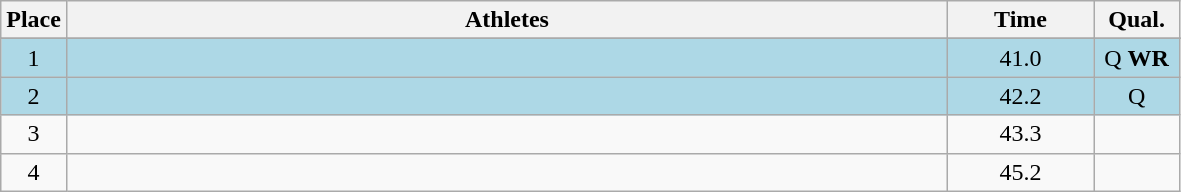<table class=wikitable style="text-align:center">
<tr>
<th width=20>Place</th>
<th width=580>Athletes</th>
<th width=90>Time</th>
<th width=50>Qual.</th>
</tr>
<tr>
</tr>
<tr bgcolor=lightblue>
<td>1</td>
<td align=left></td>
<td>41.0</td>
<td>Q <strong>WR</strong></td>
</tr>
<tr bgcolor=lightblue>
<td>2</td>
<td align=left></td>
<td>42.2</td>
<td>Q</td>
</tr>
<tr>
<td>3</td>
<td align=left></td>
<td>43.3</td>
<td></td>
</tr>
<tr>
<td>4</td>
<td align=left></td>
<td>45.2</td>
<td></td>
</tr>
</table>
